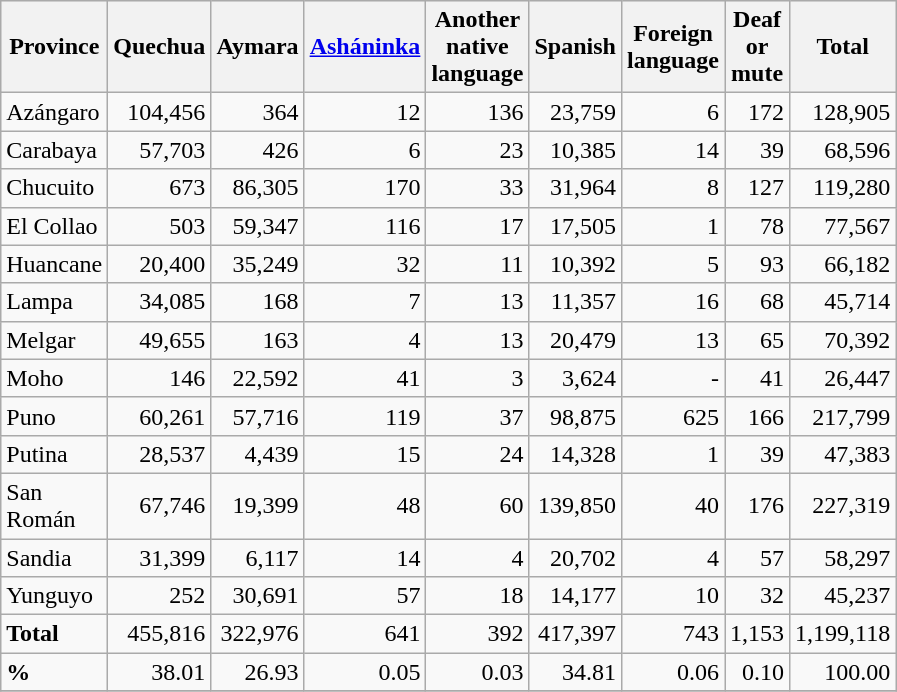<table class="wikitable" style="width:35%;">
<tr bgcolor=#EFEFEF>
<th>Province</th>
<th>Quechua</th>
<th>Aymara</th>
<th><a href='#'>Asháninka</a></th>
<th>Another native language</th>
<th>Spanish</th>
<th>Foreign language</th>
<th>Deaf or mute</th>
<th>Total</th>
</tr>
<tr>
<td>Azángaro</td>
<td align="right">104,456</td>
<td align="right">364</td>
<td align="right">12</td>
<td align="right">136</td>
<td align="right">23,759</td>
<td align="right">6</td>
<td align="right">172</td>
<td align="right">128,905</td>
</tr>
<tr>
<td>Carabaya</td>
<td align="right">57,703</td>
<td align="right">426</td>
<td align="right">6</td>
<td align="right">23</td>
<td align="right">10,385</td>
<td align="right">14</td>
<td align="right">39</td>
<td align="right">68,596</td>
</tr>
<tr>
<td>Chucuito</td>
<td align="right">673</td>
<td align="right">86,305</td>
<td align="right">170</td>
<td align="right">33</td>
<td align="right">31,964</td>
<td align="right">8</td>
<td align="right">127</td>
<td align="right">119,280</td>
</tr>
<tr>
<td>El Collao</td>
<td align="right">503</td>
<td align="right">59,347</td>
<td align="right">116</td>
<td align="right">17</td>
<td align="right">17,505</td>
<td align="right">1</td>
<td align="right">78</td>
<td align="right">77,567</td>
</tr>
<tr>
<td>Huancane</td>
<td align="right">20,400</td>
<td align="right">35,249</td>
<td align="right">32</td>
<td align="right">11</td>
<td align="right">10,392</td>
<td align="right">5</td>
<td align="right">93</td>
<td align="right">66,182</td>
</tr>
<tr>
<td>Lampa</td>
<td align="right">34,085</td>
<td align="right">168</td>
<td align="right">7</td>
<td align="right">13</td>
<td align="right">11,357</td>
<td align="right">16</td>
<td align="right">68</td>
<td align="right">45,714</td>
</tr>
<tr>
<td>Melgar</td>
<td align="right">49,655</td>
<td align="right">163</td>
<td align="right">4</td>
<td align="right">13</td>
<td align="right">20,479</td>
<td align="right">13</td>
<td align="right">65</td>
<td align="right">70,392</td>
</tr>
<tr>
<td>Moho</td>
<td align="right">146</td>
<td align="right">22,592</td>
<td align="right">41</td>
<td align="right">3</td>
<td align="right">3,624</td>
<td align="right">-</td>
<td align="right">41</td>
<td align="right">26,447</td>
</tr>
<tr>
<td>Puno</td>
<td align="right">60,261</td>
<td align="right">57,716</td>
<td align="right">119</td>
<td align="right">37</td>
<td align="right">98,875</td>
<td align="right">625</td>
<td align="right">166</td>
<td align="right">217,799</td>
</tr>
<tr>
<td>Putina</td>
<td align="right">28,537</td>
<td align="right">4,439</td>
<td align="right">15</td>
<td align="right">24</td>
<td align="right">14,328</td>
<td align="right">1</td>
<td align="right">39</td>
<td align="right">47,383</td>
</tr>
<tr>
<td>San Román</td>
<td align="right">67,746</td>
<td align="right">19,399</td>
<td align="right">48</td>
<td align="right">60</td>
<td align="right">139,850</td>
<td align="right">40</td>
<td align="right">176</td>
<td align="right">227,319</td>
</tr>
<tr>
<td>Sandia</td>
<td align="right">31,399</td>
<td align="right">6,117</td>
<td align="right">14</td>
<td align="right">4</td>
<td align="right">20,702</td>
<td align="right">4</td>
<td align="right">57</td>
<td align="right">58,297</td>
</tr>
<tr>
<td>Yunguyo</td>
<td align="right">252</td>
<td align="right">30,691</td>
<td align="right">57</td>
<td align="right">18</td>
<td align="right">14,177</td>
<td align="right">10</td>
<td align="right">32</td>
<td align="right">45,237</td>
</tr>
<tr>
<td><strong>Total</strong></td>
<td align="right">455,816</td>
<td align="right">322,976</td>
<td align="right">641</td>
<td align="right">392</td>
<td align="right">417,397</td>
<td align="right">743</td>
<td align="right">1,153</td>
<td align="right">1,199,118</td>
</tr>
<tr>
<td><strong>%</strong></td>
<td align="right">38.01</td>
<td align="right">26.93</td>
<td align="right">0.05</td>
<td align="right">0.03</td>
<td align="right">34.81</td>
<td align="right">0.06</td>
<td align="right">0.10</td>
<td align="right">100.00</td>
</tr>
<tr>
</tr>
</table>
